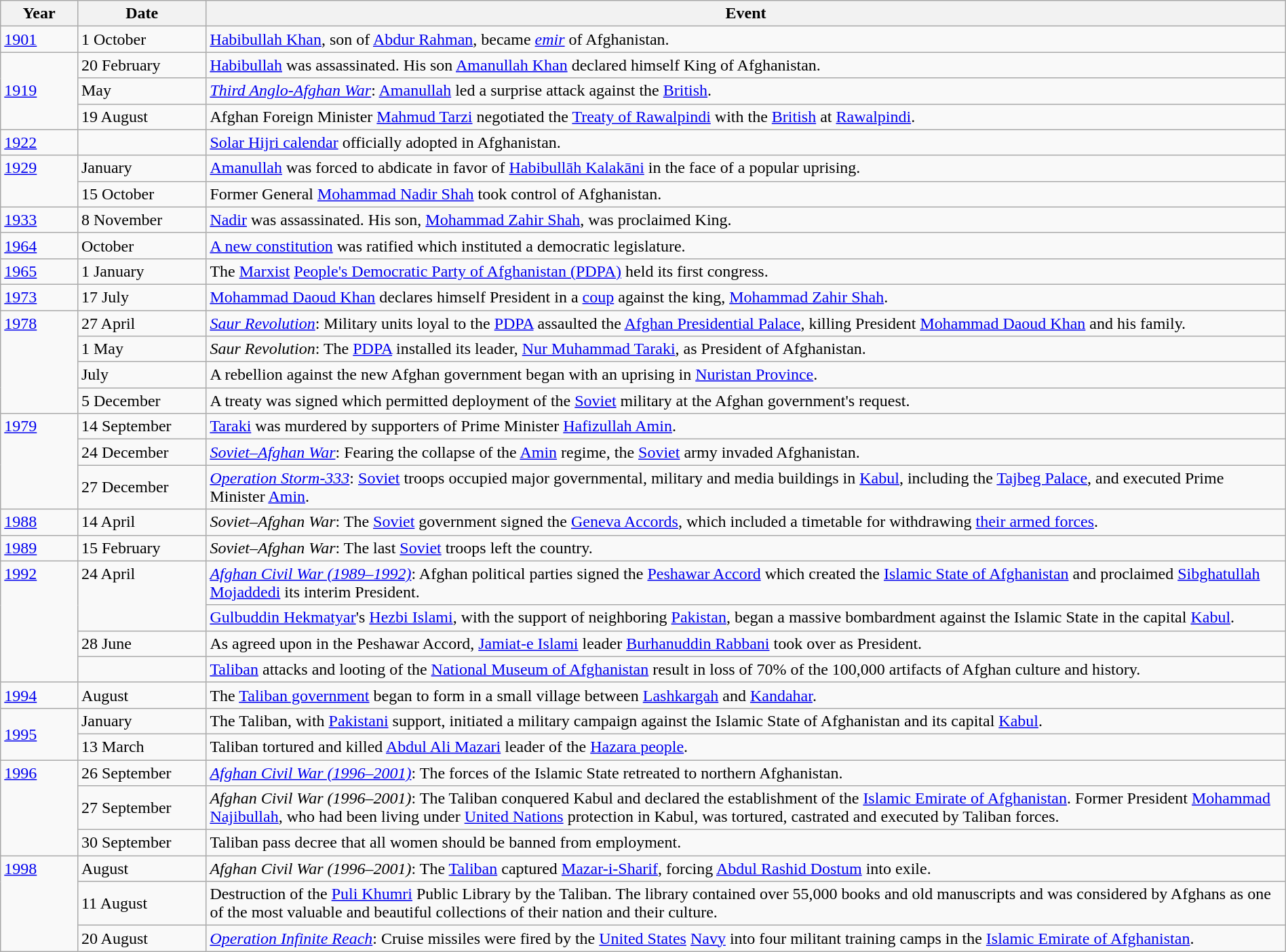<table class="wikitable" width="100%">
<tr>
<th style="width:6%">Year</th>
<th style="width:10%">Date</th>
<th>Event</th>
</tr>
<tr>
<td valign="top"><a href='#'>1901</a></td>
<td>1 October</td>
<td><a href='#'>Habibullah Khan</a>, son of <a href='#'>Abdur Rahman</a>, became <em><a href='#'>emir</a></em> of Afghanistan.</td>
</tr>
<tr>
<td rowspan="3"><a href='#'>1919</a></td>
<td>20 February</td>
<td><a href='#'>Habibullah</a> was assassinated. His son <a href='#'>Amanullah Khan</a> declared himself King of Afghanistan.</td>
</tr>
<tr>
<td>May</td>
<td><em><a href='#'>Third Anglo-Afghan War</a></em>: <a href='#'>Amanullah</a> led a surprise attack against the <a href='#'>British</a>.</td>
</tr>
<tr>
<td>19 August</td>
<td>Afghan Foreign Minister <a href='#'>Mahmud Tarzi</a> negotiated the <a href='#'>Treaty of Rawalpindi</a> with the <a href='#'>British</a> at <a href='#'>Rawalpindi</a>.</td>
</tr>
<tr>
<td><a href='#'>1922</a></td>
<td></td>
<td><a href='#'>Solar Hijri calendar</a> officially adopted in Afghanistan.</td>
</tr>
<tr>
<td rowspan="2" valign="top"><a href='#'>1929</a></td>
<td>January</td>
<td><a href='#'>Amanullah</a> was forced to abdicate in favor of <a href='#'>Habibullāh Kalakāni</a> in the face of a popular uprising.</td>
</tr>
<tr>
<td>15 October</td>
<td>Former General <a href='#'>Mohammad Nadir Shah</a> took control of Afghanistan.</td>
</tr>
<tr>
<td><a href='#'>1933</a></td>
<td>8 November</td>
<td><a href='#'>Nadir</a> was assassinated. His son, <a href='#'>Mohammad Zahir Shah</a>, was proclaimed King.</td>
</tr>
<tr>
<td><a href='#'>1964</a></td>
<td>October</td>
<td><a href='#'>A new constitution</a> was ratified which instituted a democratic legislature.</td>
</tr>
<tr>
<td><a href='#'>1965</a></td>
<td>1 January</td>
<td>The <a href='#'>Marxist</a> <a href='#'>People's Democratic Party of Afghanistan (PDPA)</a> held its first congress.</td>
</tr>
<tr>
<td><a href='#'>1973</a></td>
<td>17 July</td>
<td><a href='#'>Mohammad Daoud Khan</a> declares himself President in a <a href='#'>coup</a> against the king, <a href='#'>Mohammad Zahir Shah</a>.</td>
</tr>
<tr>
<td rowspan="4" valign="top"><a href='#'>1978</a></td>
<td>27 April</td>
<td><em><a href='#'>Saur Revolution</a></em>: Military units loyal to the <a href='#'>PDPA</a> assaulted the <a href='#'>Afghan Presidential Palace</a>, killing President <a href='#'>Mohammad Daoud Khan</a> and his family.</td>
</tr>
<tr>
<td>1 May</td>
<td><em>Saur Revolution</em>: The <a href='#'>PDPA</a> installed its leader, <a href='#'>Nur Muhammad Taraki</a>, as President of Afghanistan.</td>
</tr>
<tr>
<td>July</td>
<td>A rebellion against the new Afghan government began with an uprising in <a href='#'>Nuristan Province</a>.</td>
</tr>
<tr>
<td>5 December</td>
<td>A treaty was signed which permitted deployment of the <a href='#'>Soviet</a> military at the Afghan government's request.</td>
</tr>
<tr>
<td rowspan="3" valign="top"><a href='#'>1979</a></td>
<td>14 September</td>
<td><a href='#'>Taraki</a> was murdered by supporters of Prime Minister <a href='#'>Hafizullah Amin</a>.</td>
</tr>
<tr>
<td>24 December</td>
<td><em><a href='#'>Soviet–Afghan War</a></em>: Fearing the collapse of the <a href='#'>Amin</a> regime, the <a href='#'>Soviet</a> army invaded Afghanistan.</td>
</tr>
<tr>
<td>27 December</td>
<td><em><a href='#'>Operation Storm-333</a></em>: <a href='#'>Soviet</a> troops occupied major governmental, military and media buildings in <a href='#'>Kabul</a>, including the <a href='#'>Tajbeg Palace</a>, and executed Prime Minister <a href='#'>Amin</a>.</td>
</tr>
<tr>
<td><a href='#'>1988</a></td>
<td>14 April</td>
<td><em>Soviet–Afghan War</em>: The <a href='#'>Soviet</a> government signed the <a href='#'>Geneva Accords</a>, which included a timetable for withdrawing <a href='#'>their armed forces</a>.</td>
</tr>
<tr>
<td><a href='#'>1989</a></td>
<td>15 February</td>
<td><em>Soviet–Afghan War</em>: The last <a href='#'>Soviet</a> troops left the country.</td>
</tr>
<tr>
<td rowspan="4" valign="top"><a href='#'>1992</a></td>
<td rowspan="2" valign="top">24 April</td>
<td><em><a href='#'>Afghan Civil War (1989–1992)</a></em>: Afghan political parties signed the <a href='#'>Peshawar Accord</a> which created the <a href='#'>Islamic State of Afghanistan</a> and proclaimed <a href='#'>Sibghatullah Mojaddedi</a> its interim President.</td>
</tr>
<tr>
<td><a href='#'>Gulbuddin Hekmatyar</a>'s <a href='#'>Hezbi Islami</a>, with the support of neighboring <a href='#'>Pakistan</a>, began a massive bombardment against the Islamic State in the capital <a href='#'>Kabul</a>.</td>
</tr>
<tr>
<td>28 June</td>
<td>As agreed upon in the Peshawar Accord, <a href='#'>Jamiat-e Islami</a> leader <a href='#'>Burhanuddin Rabbani</a> took over as President.</td>
</tr>
<tr>
<td></td>
<td><a href='#'>Taliban</a> attacks and looting of the <a href='#'>National Museum of Afghanistan</a> result in loss of 70% of the 100,000 artifacts of Afghan culture and history.</td>
</tr>
<tr>
<td><a href='#'>1994</a></td>
<td>August</td>
<td>The <a href='#'>Taliban government</a> began to form in a small village between <a href='#'>Lashkargah</a> and <a href='#'>Kandahar</a>.</td>
</tr>
<tr>
<td rowspan="2"><a href='#'>1995</a></td>
<td>January</td>
<td>The Taliban, with <a href='#'>Pakistani</a> support, initiated a military campaign against the Islamic State of Afghanistan and its capital <a href='#'>Kabul</a>.</td>
</tr>
<tr>
<td>13 March</td>
<td>Taliban tortured and killed <a href='#'>Abdul Ali Mazari</a> leader of the <a href='#'>Hazara people</a>.</td>
</tr>
<tr>
<td rowspan="3" valign="top"><a href='#'>1996</a></td>
<td>26 September</td>
<td><em><a href='#'>Afghan Civil War (1996–2001)</a></em>: The forces of the Islamic State retreated to northern Afghanistan.</td>
</tr>
<tr>
<td>27 September</td>
<td><em>Afghan Civil War (1996–2001)</em>: The Taliban conquered Kabul and declared the establishment of the <a href='#'>Islamic Emirate of Afghanistan</a>. Former President <a href='#'>Mohammad Najibullah</a>, who had been living under <a href='#'>United Nations</a> protection in Kabul, was tortured, castrated and executed by Taliban forces.</td>
</tr>
<tr>
<td>30 September</td>
<td>Taliban pass decree that all women should be banned from employment.</td>
</tr>
<tr>
<td rowspan="3" valign="top"><a href='#'>1998</a></td>
<td>August</td>
<td><em>Afghan Civil War (1996–2001)</em>: The <a href='#'>Taliban</a> captured <a href='#'>Mazar-i-Sharif</a>, forcing <a href='#'>Abdul Rashid Dostum</a> into exile.</td>
</tr>
<tr>
<td>11 August</td>
<td>Destruction of the <a href='#'>Puli Khumri</a> Public Library by the Taliban. The library contained over 55,000 books and old manuscripts and was considered by Afghans as one of the most valuable and beautiful collections of their nation and their culture.</td>
</tr>
<tr>
<td>20 August</td>
<td><em><a href='#'>Operation Infinite Reach</a></em>: Cruise missiles were fired by the <a href='#'>United States</a> <a href='#'>Navy</a> into four militant training camps in the <a href='#'>Islamic Emirate of Afghanistan</a>.</td>
</tr>
</table>
